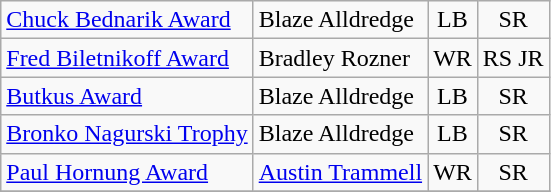<table class="wikitable">
<tr>
<td><a href='#'>Chuck Bednarik Award</a></td>
<td>Blaze Alldredge</td>
<td align=center>LB</td>
<td align=center>SR</td>
</tr>
<tr>
<td><a href='#'>Fred Biletnikoff Award</a></td>
<td>Bradley Rozner</td>
<td align=center>WR</td>
<td align=center>RS JR</td>
</tr>
<tr>
<td><a href='#'>Butkus Award</a></td>
<td>Blaze Alldredge</td>
<td align=center>LB</td>
<td align=center>SR</td>
</tr>
<tr>
<td><a href='#'>Bronko Nagurski Trophy</a></td>
<td>Blaze Alldredge</td>
<td align=center>LB</td>
<td align=center>SR</td>
</tr>
<tr>
<td><a href='#'>Paul Hornung Award</a></td>
<td><a href='#'>Austin Trammell</a></td>
<td align=center>WR</td>
<td align=center>SR</td>
</tr>
<tr>
</tr>
</table>
